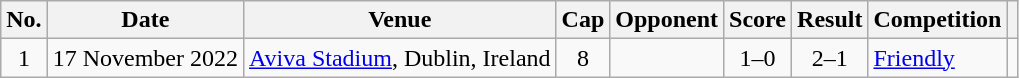<table class="wikitable">
<tr>
<th scope=col>No.</th>
<th scope=col>Date</th>
<th scope=col>Venue</th>
<th scope=col>Cap</th>
<th scope=col>Opponent</th>
<th scope=col>Score</th>
<th scope=col>Result</th>
<th scope=col>Competition</th>
<th scope=col class=unsortable></th>
</tr>
<tr>
<td align=center>1</td>
<td>17 November 2022</td>
<td><a href='#'>Aviva Stadium</a>, Dublin, Ireland</td>
<td align=center>8</td>
<td></td>
<td align=center>1–0</td>
<td align=center>2–1</td>
<td><a href='#'>Friendly</a></td>
<td align=center></td>
</tr>
</table>
